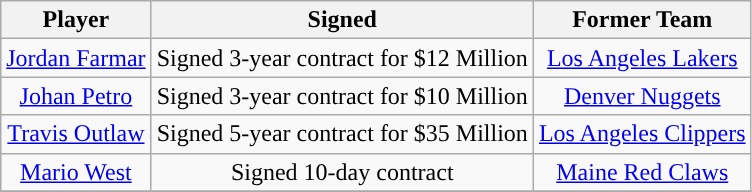<table class="wikitable sortable sortable">
<tr>
<th>Player</th>
<th>Signed</th>
<th>Former Team</th>
</tr>
<tr style="text-align: center">
<td><a href='#'>Jordan Farmar</a></td>
<td>Signed 3-year contract for $12 Million</td>
<td><a href='#'>Los Angeles Lakers</a></td>
</tr>
<tr style="text-align: center">
<td><a href='#'>Johan Petro</a></td>
<td>Signed 3-year contract for $10 Million</td>
<td><a href='#'>Denver Nuggets</a></td>
</tr>
<tr style="text-align: center">
<td><a href='#'>Travis Outlaw</a></td>
<td>Signed 5-year contract for $35 Million</td>
<td><a href='#'>Los Angeles Clippers</a></td>
</tr>
<tr style="text-align: center">
<td><a href='#'>Mario West</a></td>
<td>Signed 10-day contract</td>
<td><a href='#'>Maine Red Claws</a></td>
</tr>
<tr style="text-align: center">
</tr>
</table>
